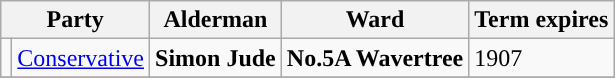<table class="wikitable">
<tr>
<th colspan="2">Party</th>
<th>Alderman</th>
<th>Ward</th>
<th>Term expires</th>
</tr>
<tr>
<td style="background-color:"></td>
<td><a href='#'>Conservative</a></td>
<td><strong>Simon Jude</strong></td>
<td><strong>No.5A Wavertree</strong></td>
<td>1907</td>
</tr>
<tr>
</tr>
</table>
